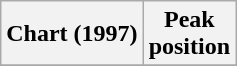<table class="wikitable plainrowheaders" style="text-align:center">
<tr>
<th scope="col">Chart (1997)</th>
<th scope="col">Peak<br>position</th>
</tr>
<tr>
</tr>
</table>
